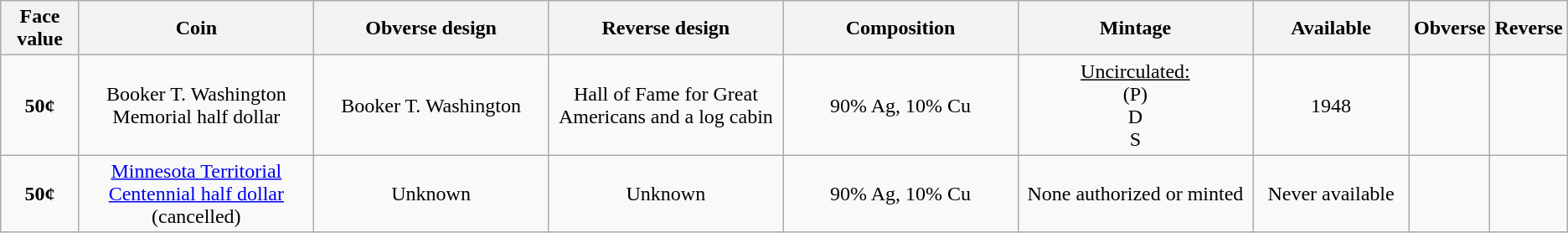<table class="wikitable">
<tr>
<th width="5%">Face value</th>
<th width="15%">Coin</th>
<th width="15%">Obverse design</th>
<th width="15%">Reverse design</th>
<th width="15%">Composition</th>
<th width="15%">Mintage</th>
<th width="10%">Available</th>
<th>Obverse</th>
<th>Reverse</th>
</tr>
<tr>
<td align="center"><strong>50¢</strong></td>
<td align="center">Booker T. Washington Memorial half dollar</td>
<td align="center">Booker T. Washington</td>
<td align="center">Hall of Fame for Great Americans and a log cabin</td>
<td align="center">90% Ag, 10% Cu</td>
<td align="center"><u>Uncirculated:</u><br> (P) <br>  D <br>  S</td>
<td align="center">1948</td>
<td></td>
<td></td>
</tr>
<tr>
<td align="center"><strong>50¢</strong></td>
<td align="center"><a href='#'>Minnesota Territorial Centennial half dollar</a><br>(cancelled)</td>
<td align="center">Unknown</td>
<td align="center">Unknown</td>
<td align="center">90% Ag, 10% Cu</td>
<td align="center">None authorized or minted</td>
<td align="center">Never available</td>
<td></td>
<td></td>
</tr>
</table>
